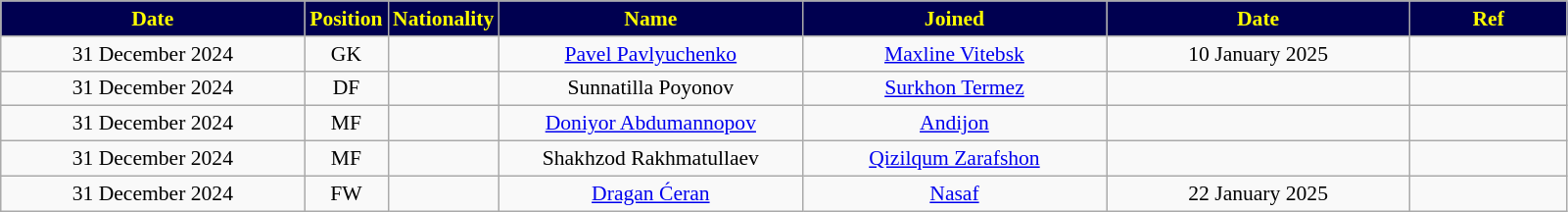<table class="wikitable" style="text-align:center; font-size:90%">
<tr>
<th style="background:#000050; color:yellow; width:200px;">Date</th>
<th style="background:#000050; color:yellow; width:50px;">Position</th>
<th style="background:#000050; color:yellow; width:50px;">Nationality</th>
<th style="background:#000050; color:yellow; width:200px;">Name</th>
<th style="background:#000050; color:yellow; width:200px;">Joined</th>
<th style="background:#000050; color:yellow; width:200px;">Date</th>
<th style="background:#000050; color:yellow; width:100px;">Ref</th>
</tr>
<tr>
<td>31 December 2024</td>
<td>GK</td>
<td></td>
<td><a href='#'>Pavel Pavlyuchenko</a></td>
<td><a href='#'>Maxline Vitebsk</a></td>
<td>10 January 2025</td>
<td></td>
</tr>
<tr>
<td>31 December 2024</td>
<td>DF</td>
<td></td>
<td>Sunnatilla Poyonov</td>
<td><a href='#'>Surkhon Termez</a></td>
<td></td>
<td></td>
</tr>
<tr>
<td>31 December 2024</td>
<td>MF</td>
<td></td>
<td><a href='#'>Doniyor Abdumannopov</a></td>
<td><a href='#'>Andijon</a></td>
<td></td>
<td></td>
</tr>
<tr>
<td>31 December 2024</td>
<td>MF</td>
<td></td>
<td>Shakhzod Rakhmatullaev</td>
<td><a href='#'>Qizilqum Zarafshon</a></td>
<td></td>
<td></td>
</tr>
<tr>
<td>31 December 2024</td>
<td>FW</td>
<td></td>
<td><a href='#'>Dragan Ćeran</a></td>
<td><a href='#'>Nasaf</a></td>
<td>22 January 2025</td>
<td></td>
</tr>
</table>
